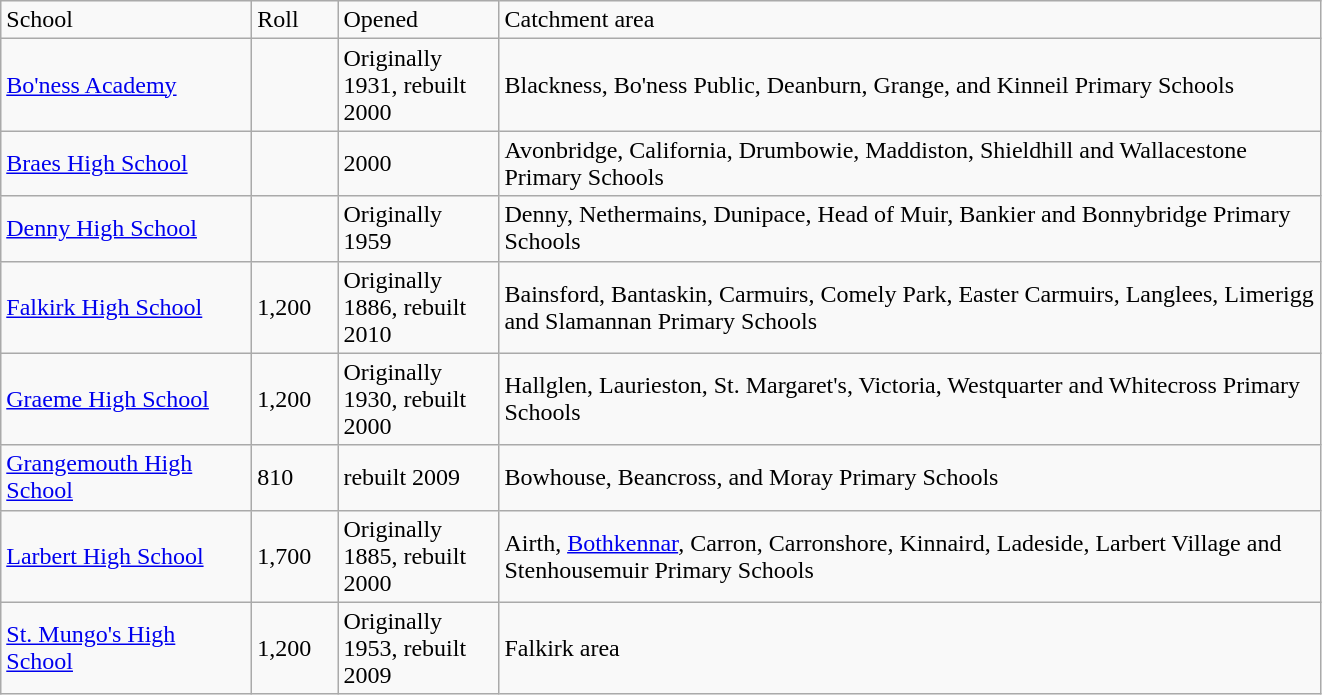<table class="wikitable">
<tr>
<td width="160">School</td>
<td width="50">Roll</td>
<td width="100">Opened</td>
<td width="540">Catchment area</td>
</tr>
<tr>
<td><a href='#'>Bo'ness Academy</a></td>
<td></td>
<td>Originally 1931, rebuilt 2000</td>
<td>Blackness, Bo'ness Public, Deanburn, Grange, and Kinneil Primary Schools</td>
</tr>
<tr>
<td><a href='#'>Braes High School</a></td>
<td></td>
<td>2000</td>
<td>Avonbridge, California, Drumbowie, Maddiston, Shieldhill and Wallacestone Primary Schools</td>
</tr>
<tr>
<td><a href='#'>Denny High School</a></td>
<td></td>
<td>Originally 1959</td>
<td>Denny, Nethermains, Dunipace, Head of Muir, Bankier and Bonnybridge Primary Schools</td>
</tr>
<tr>
<td><a href='#'>Falkirk High School</a></td>
<td>1,200</td>
<td>Originally 1886, rebuilt 2010</td>
<td>Bainsford, Bantaskin, Carmuirs, Comely Park, Easter Carmuirs, Langlees, Limerigg and Slamannan Primary Schools</td>
</tr>
<tr>
<td><a href='#'>Graeme High School</a></td>
<td>1,200</td>
<td>Originally 1930, rebuilt 2000</td>
<td>Hallglen, Laurieston, St. Margaret's, Victoria, Westquarter and Whitecross Primary Schools</td>
</tr>
<tr>
<td><a href='#'>Grangemouth High School</a></td>
<td>810</td>
<td>rebuilt 2009</td>
<td>Bowhouse, Beancross, and Moray Primary Schools</td>
</tr>
<tr>
<td><a href='#'>Larbert High School</a></td>
<td>1,700</td>
<td>Originally 1885, rebuilt 2000</td>
<td>Airth, <a href='#'>Bothkennar</a>, Carron, Carronshore, Kinnaird, Ladeside, Larbert Village and Stenhousemuir Primary Schools</td>
</tr>
<tr>
<td><a href='#'>St. Mungo's High School</a></td>
<td>1,200</td>
<td>Originally 1953, rebuilt 2009</td>
<td>Falkirk area</td>
</tr>
</table>
